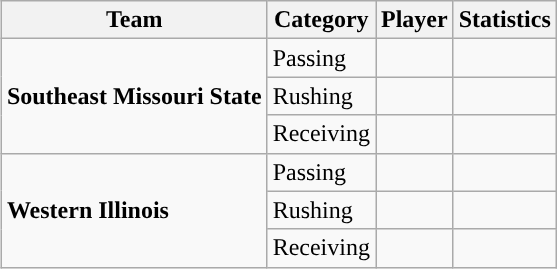<table class="wikitable" style="float: right;">
<tr>
<th>Team</th>
<th>Category</th>
<th>Player</th>
<th>Statistics</th>
</tr>
<tr>
<td rowspan=3><strong>Southeast Missouri State</strong></td>
<td>Passing</td>
<td></td>
<td></td>
</tr>
<tr>
<td>Rushing</td>
<td></td>
<td></td>
</tr>
<tr>
<td>Receiving</td>
<td></td>
<td></td>
</tr>
<tr>
<td rowspan=3><strong>Western Illinois</strong></td>
<td>Passing</td>
<td></td>
<td></td>
</tr>
<tr>
<td>Rushing</td>
<td></td>
<td></td>
</tr>
<tr>
<td>Receiving</td>
<td></td>
<td></td>
</tr>
</table>
